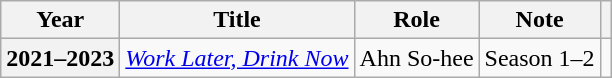<table class="wikitable plainrowheaders">
<tr>
<th scope="col">Year</th>
<th scope="col">Title</th>
<th scope="col">Role</th>
<th scope="col">Note</th>
<th scope="col"></th>
</tr>
<tr>
<th scope="row">2021–2023</th>
<td><em><a href='#'>Work Later, Drink Now</a></em></td>
<td>Ahn So-hee</td>
<td>Season 1–2</td>
<td style="text-align:center"></td>
</tr>
</table>
